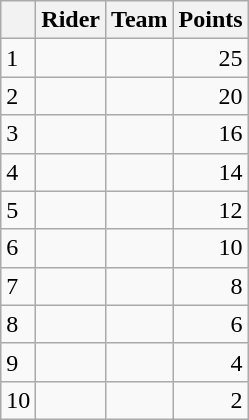<table class="wikitable">
<tr>
<th></th>
<th>Rider</th>
<th>Team</th>
<th>Points</th>
</tr>
<tr>
<td>1</td>
<td></td>
<td></td>
<td align=right>25</td>
</tr>
<tr>
<td>2</td>
<td></td>
<td></td>
<td align=right>20</td>
</tr>
<tr>
<td>3</td>
<td></td>
<td></td>
<td align=right>16</td>
</tr>
<tr>
<td>4</td>
<td></td>
<td></td>
<td align=right>14</td>
</tr>
<tr>
<td>5</td>
<td></td>
<td></td>
<td align=right>12</td>
</tr>
<tr>
<td>6</td>
<td></td>
<td></td>
<td align=right>10</td>
</tr>
<tr>
<td>7</td>
<td></td>
<td></td>
<td align=right>8</td>
</tr>
<tr>
<td>8</td>
<td></td>
<td></td>
<td align=right>6</td>
</tr>
<tr>
<td>9</td>
<td></td>
<td></td>
<td align=right>4</td>
</tr>
<tr>
<td>10</td>
<td></td>
<td></td>
<td align=right>2</td>
</tr>
</table>
